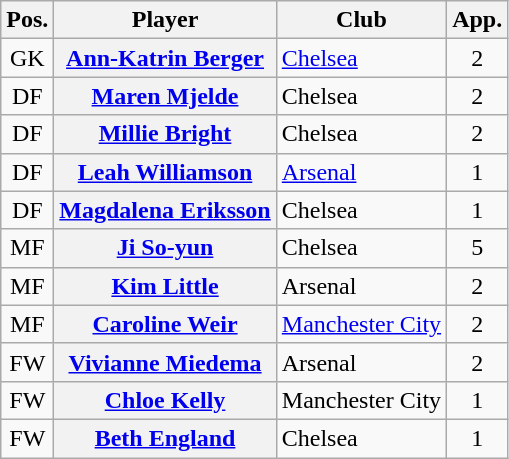<table class="wikitable plainrowheaders" style="text-align: left">
<tr>
<th scope="col">Pos.</th>
<th scope="col">Player</th>
<th scope="col">Club</th>
<th scope="col">App.</th>
</tr>
<tr>
<td style="text-align:center">GK</td>
<th scope="row"><a href='#'>Ann-Katrin Berger</a> </th>
<td><a href='#'>Chelsea</a></td>
<td style="text-align:center">2</td>
</tr>
<tr>
<td style="text-align:center">DF</td>
<th scope="row"><a href='#'>Maren Mjelde</a> </th>
<td>Chelsea</td>
<td style="text-align:center">2</td>
</tr>
<tr>
<td style="text-align:center">DF</td>
<th scope="row"><a href='#'>Millie Bright</a> </th>
<td>Chelsea</td>
<td style="text-align:center">2</td>
</tr>
<tr>
<td style="text-align:center">DF</td>
<th scope="row"><a href='#'>Leah Williamson</a></th>
<td><a href='#'>Arsenal</a></td>
<td style="text-align:center">1</td>
</tr>
<tr>
<td style="text-align:center">DF</td>
<th scope="row"><a href='#'>Magdalena Eriksson</a></th>
<td>Chelsea</td>
<td style="text-align:center">1</td>
</tr>
<tr>
<td style="text-align:center">MF</td>
<th scope="row"><a href='#'>Ji So-yun</a> </th>
<td>Chelsea</td>
<td style="text-align:center">5</td>
</tr>
<tr>
<td style="text-align:center">MF</td>
<th scope="row"><a href='#'>Kim Little</a> </th>
<td>Arsenal</td>
<td style="text-align:center">2</td>
</tr>
<tr>
<td style="text-align:center">MF</td>
<th scope="row"><a href='#'>Caroline Weir</a> </th>
<td><a href='#'>Manchester City</a></td>
<td style="text-align:center">2</td>
</tr>
<tr>
<td style="text-align:center">FW</td>
<th scope="row"><a href='#'>Vivianne Miedema</a> </th>
<td>Arsenal</td>
<td style="text-align:center">2</td>
</tr>
<tr>
<td style="text-align:center">FW</td>
<th scope="row"><a href='#'>Chloe Kelly</a></th>
<td>Manchester City</td>
<td style="text-align:center">1</td>
</tr>
<tr>
<td style="text-align:center">FW</td>
<th scope="row"><a href='#'>Beth England</a></th>
<td>Chelsea</td>
<td style="text-align:center">1</td>
</tr>
</table>
